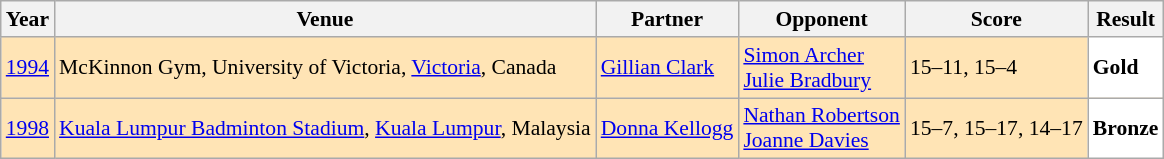<table class="sortable wikitable" style="font-size: 90%;">
<tr>
<th>Year</th>
<th>Venue</th>
<th>Partner</th>
<th>Opponent</th>
<th>Score</th>
<th>Result</th>
</tr>
<tr style="background:#FFE4B5">
<td align="center"><a href='#'>1994</a></td>
<td align="left">McKinnon Gym, University of Victoria, <a href='#'>Victoria</a>, Canada</td>
<td align="left"> <a href='#'>Gillian Clark</a></td>
<td align="left"> <a href='#'>Simon Archer</a><br> <a href='#'>Julie Bradbury</a></td>
<td align="left">15–11, 15–4</td>
<td style="text-align:left; background:white"> <strong>Gold</strong></td>
</tr>
<tr style="background:#FFE4B5">
<td align="center"><a href='#'>1998</a></td>
<td align="left"><a href='#'>Kuala Lumpur Badminton Stadium</a>, <a href='#'>Kuala Lumpur</a>, Malaysia</td>
<td align="left"> <a href='#'>Donna Kellogg</a></td>
<td align="left"> <a href='#'>Nathan Robertson</a><br> <a href='#'>Joanne Davies</a></td>
<td align="left">15–7, 15–17, 14–17</td>
<td style="text-align:left; background:white"> <strong>Bronze</strong></td>
</tr>
</table>
